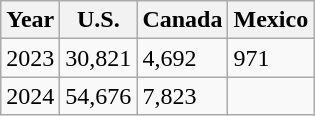<table class="wikitable">
<tr>
<th>Year</th>
<th>U.S.</th>
<th>Canada</th>
<th>Mexico</th>
</tr>
<tr>
<td>2023</td>
<td>30,821</td>
<td>4,692</td>
<td>971</td>
</tr>
<tr>
<td>2024</td>
<td>54,676</td>
<td>7,823</td>
<td></td>
</tr>
</table>
